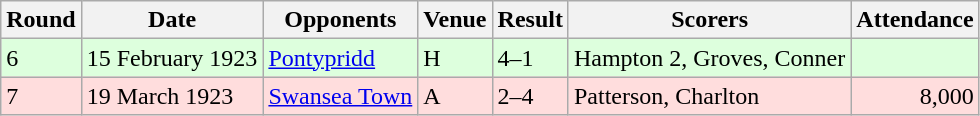<table class="wikitable">
<tr>
<th>Round</th>
<th>Date</th>
<th>Opponents</th>
<th>Venue</th>
<th>Result</th>
<th>Scorers</th>
<th>Attendance</th>
</tr>
<tr bgcolor="#ddffdd">
<td>6</td>
<td>15 February 1923</td>
<td><a href='#'>Pontypridd</a></td>
<td>H</td>
<td>4–1</td>
<td>Hampton 2, Groves, Conner</td>
<td align="right"></td>
</tr>
<tr bgcolor="#ffdddd">
<td>7</td>
<td>19 March 1923</td>
<td><a href='#'>Swansea Town</a></td>
<td>A</td>
<td>2–4</td>
<td>Patterson, Charlton</td>
<td align="right">8,000</td>
</tr>
</table>
